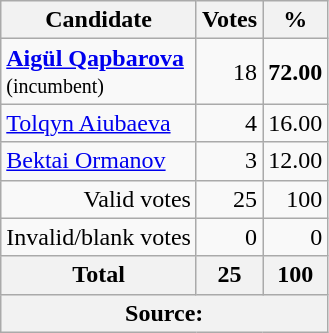<table class="wikitable" style="text-align:right">
<tr>
<th>Candidate</th>
<th>Votes</th>
<th>%</th>
</tr>
<tr>
<td align="left"><strong><a href='#'>Aigül Qapbarova</a></strong><br><small>(incumbent)</small></td>
<td>18</td>
<td><strong>72.00</strong></td>
</tr>
<tr>
<td align="left"><a href='#'>Tolqyn Aiubaeva</a></td>
<td>4</td>
<td>16.00</td>
</tr>
<tr>
<td align="left"><a href='#'>Bektai Ormanov</a></td>
<td>3</td>
<td>12.00</td>
</tr>
<tr>
<td>Valid votes</td>
<td>25</td>
<td>100</td>
</tr>
<tr>
<td>Invalid/blank votes</td>
<td>0</td>
<td>0</td>
</tr>
<tr>
<th>Total</th>
<th>25</th>
<th>100</th>
</tr>
<tr>
<th colspan="3">Source: </th>
</tr>
</table>
